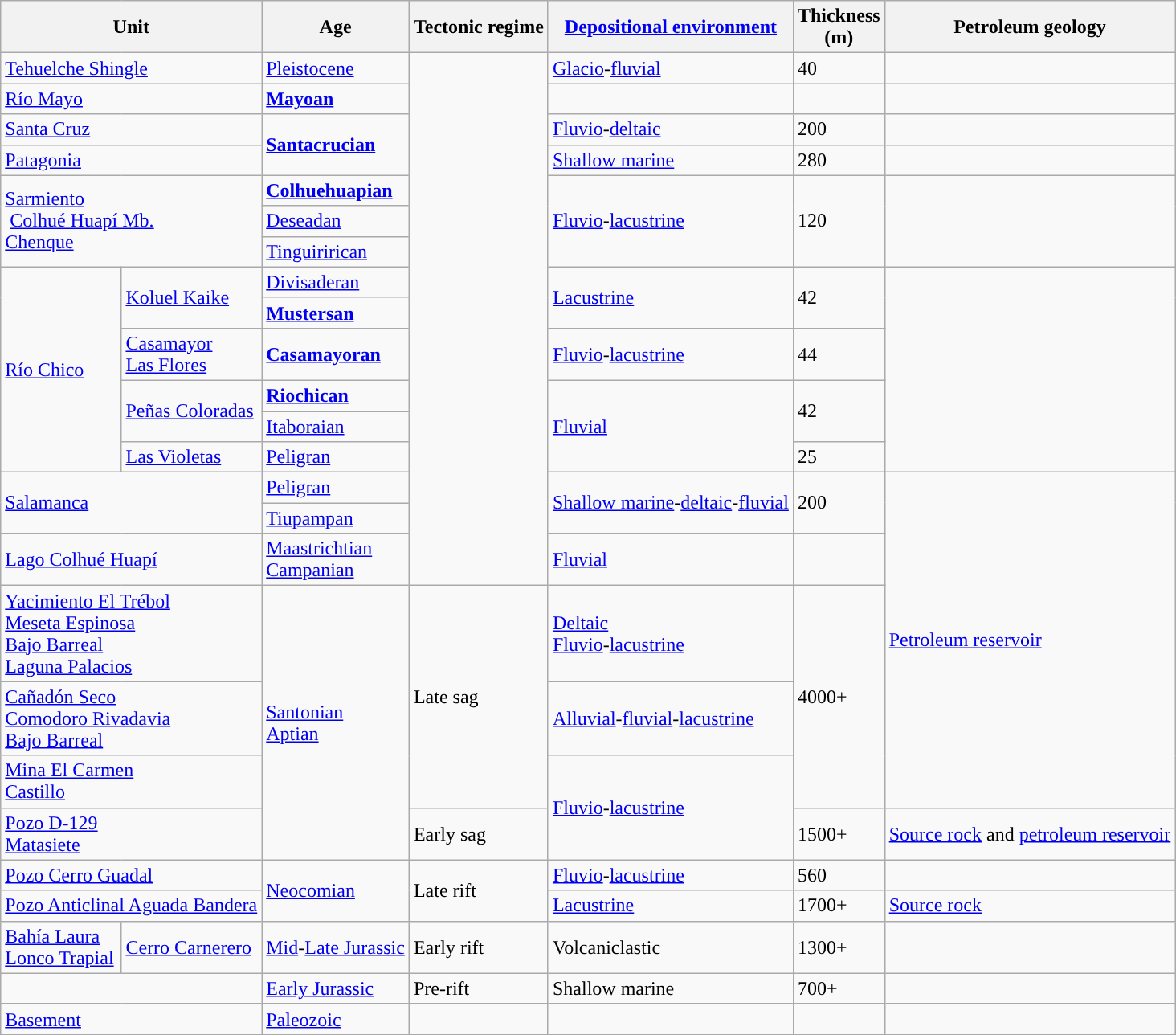<table class="wikitable">
<tr>
<th colspan="2">Unit</th>
<th>Age<br></th>
<th>Tectonic regime</th>
<th><a href='#'>Depositional environment</a></th>
<th>Thickness<br>(m)</th>
<th>Petroleum geology</th>
</tr>
<tr>
<td colspan="2"><a href='#'>Tehuelche Shingle</a></td>
<td style="background-color: "><a href='#'>Pleistocene</a></td>
<td rowspan=16></td>
<td><a href='#'>Glacio</a>-<a href='#'>fluvial</a></td>
<td>40</td>
<td></td>
</tr>
<tr>
<td colspan="2"><a href='#'>Río Mayo</a></td>
<td style="background-color: "><strong><a href='#'>Mayoan</a></strong></td>
<td></td>
<td></td>
<td></td>
</tr>
<tr>
<td colspan="2"><a href='#'>Santa Cruz</a></td>
<td rowspan=2 style="background-color: "><strong><a href='#'>Santacrucian</a></strong></td>
<td><a href='#'>Fluvio</a>-<a href='#'>deltaic</a></td>
<td>200</td>
<td></td>
</tr>
<tr>
<td colspan="2"><a href='#'>Patagonia</a></td>
<td><a href='#'>Shallow marine</a></td>
<td>280</td>
<td></td>
</tr>
<tr>
<td colspan="2" rowspan=3><a href='#'>Sarmiento</a><br> <a href='#'>Colhué Huapí Mb.</a><br><a href='#'>Chenque</a></td>
<td style="background-color: "><strong><a href='#'>Colhuehuapian</a></strong></td>
<td rowspan=3><a href='#'>Fluvio</a>-<a href='#'>lacustrine</a></td>
<td rowspan=3>120</td>
<td rowspan=3></td>
</tr>
<tr>
<td style="background-color: "><a href='#'>Deseadan</a></td>
</tr>
<tr>
<td style="background-color: "><a href='#'>Tinguirirican</a></td>
</tr>
<tr>
<td rowspan=6><a href='#'>Río Chico</a></td>
<td rowspan=2><a href='#'>Koluel Kaike</a></td>
<td style="background-color: "><a href='#'>Divisaderan</a></td>
<td rowspan=2><a href='#'>Lacustrine</a></td>
<td rowspan=2>42</td>
<td rowspan=6></td>
</tr>
<tr>
<td style="background-color: "><strong><a href='#'>Mustersan</a></strong></td>
</tr>
<tr>
<td><a href='#'>Casamayor</a><br><a href='#'>Las Flores</a></td>
<td style="background-color: "><strong><a href='#'>Casamayoran</a></strong></td>
<td><a href='#'>Fluvio</a>-<a href='#'>lacustrine</a></td>
<td>44</td>
</tr>
<tr>
<td rowspan=2><a href='#'>Peñas Coloradas</a></td>
<td style="background-color: "><strong><a href='#'>Riochican</a></strong></td>
<td rowspan=3><a href='#'>Fluvial</a></td>
<td rowspan=2>42</td>
</tr>
<tr>
<td style="background-color: "><a href='#'>Itaboraian</a></td>
</tr>
<tr>
<td><a href='#'>Las Violetas</a></td>
<td style="background-color: "><a href='#'>Peligran</a></td>
<td>25</td>
</tr>
<tr>
<td rowspan=2 colspan=2><a href='#'>Salamanca</a></td>
<td style="background-color: "><a href='#'>Peligran</a></td>
<td rowspan=2><a href='#'>Shallow marine</a>-<a href='#'>deltaic</a>-<a href='#'>fluvial</a></td>
<td rowspan=2>200</td>
<td rowspan=6><a href='#'>Petroleum reservoir</a></td>
</tr>
<tr>
<td style="background-color: "><a href='#'>Tiupampan</a></td>
</tr>
<tr>
<td colspan=2><a href='#'>Lago Colhué Huapí</a></td>
<td style="background-color: "><a href='#'>Maastrichtian</a><br><a href='#'>Campanian</a></td>
<td><a href='#'>Fluvial</a></td>
<td></td>
</tr>
<tr>
<td colspan="2"><a href='#'>Yacimiento El Trébol</a><br><a href='#'>Meseta Espinosa</a><br><a href='#'>Bajo Barreal</a><br><a href='#'>Laguna Palacios</a></td>
<td rowspan=4 style="background-color: "><a href='#'>Santonian</a><br><a href='#'>Aptian</a></td>
<td rowspan=3>Late sag</td>
<td><a href='#'>Deltaic</a><br><a href='#'>Fluvio</a>-<a href='#'>lacustrine</a></td>
<td rowspan=3>4000+</td>
</tr>
<tr>
<td colspan="2"><a href='#'>Cañadón Seco</a><br><a href='#'>Comodoro Rivadavia</a><br><a href='#'>Bajo Barreal</a></td>
<td><a href='#'>Alluvial</a>-<a href='#'>fluvial</a>-<a href='#'>lacustrine</a></td>
</tr>
<tr>
<td colspan="2"><a href='#'>Mina El Carmen</a><br><a href='#'>Castillo</a></td>
<td rowspan=2><a href='#'>Fluvio</a>-<a href='#'>lacustrine</a></td>
</tr>
<tr>
<td colspan="2"><a href='#'>Pozo D-129</a><br><a href='#'>Matasiete</a></td>
<td>Early sag</td>
<td>1500+</td>
<td><a href='#'>Source rock</a> and <a href='#'>petroleum reservoir</a></td>
</tr>
<tr>
<td colspan="2"><a href='#'>Pozo Cerro Guadal</a></td>
<td rowspan=2 style="background-color: "><a href='#'>Neocomian</a></td>
<td rowspan=2>Late rift</td>
<td><a href='#'>Fluvio</a>-<a href='#'>lacustrine</a></td>
<td>560</td>
<td></td>
</tr>
<tr>
<td colspan="2"><a href='#'>Pozo Anticlinal Aguada Bandera</a></td>
<td><a href='#'>Lacustrine</a></td>
<td>1700+</td>
<td><a href='#'>Source rock</a></td>
</tr>
<tr>
<td><a href='#'>Bahía Laura</a><br><a href='#'>Lonco Trapial</a></td>
<td><a href='#'>Cerro Carnerero</a></td>
<td style="background-color: "><a href='#'>Mid</a>-<a href='#'>Late Jurassic</a></td>
<td>Early rift</td>
<td>Volcaniclastic</td>
<td>1300+</td>
<td></td>
</tr>
<tr>
<td colspan=2></td>
<td style="background-color: "><a href='#'>Early Jurassic</a></td>
<td>Pre-rift</td>
<td>Shallow marine</td>
<td>700+</td>
<td></td>
</tr>
<tr>
<td colspan=2><a href='#'>Basement</a></td>
<td style="background-color: "><a href='#'>Paleozoic</a></td>
<td></td>
<td></td>
<td></td>
<td></td>
</tr>
<tr>
</tr>
</table>
